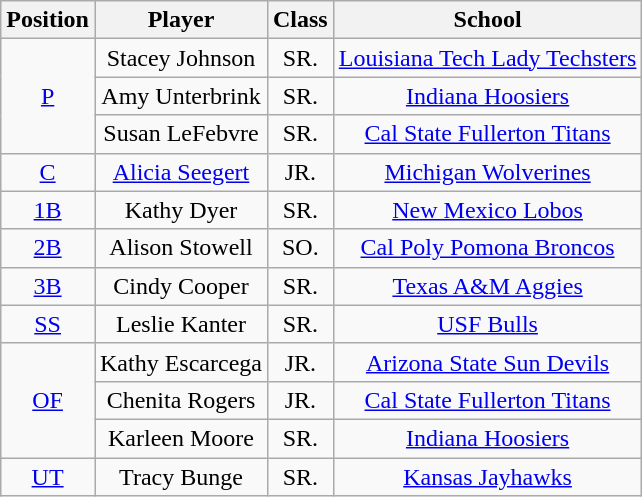<table class="wikitable">
<tr>
<th>Position</th>
<th>Player</th>
<th>Class</th>
<th>School</th>
</tr>
<tr align=center>
<td rowspan=3><a href='#'>P</a></td>
<td>Stacey Johnson</td>
<td>SR.</td>
<td><a href='#'>Louisiana Tech Lady Techsters</a></td>
</tr>
<tr align=center>
<td>Amy Unterbrink</td>
<td>SR.</td>
<td><a href='#'>Indiana Hoosiers</a></td>
</tr>
<tr align=center>
<td>Susan LeFebvre</td>
<td>SR.</td>
<td><a href='#'>Cal State Fullerton Titans</a></td>
</tr>
<tr align=center>
<td rowspan=1><a href='#'>C</a></td>
<td><a href='#'>Alicia Seegert</a></td>
<td>JR.</td>
<td><a href='#'>Michigan Wolverines</a></td>
</tr>
<tr align=center>
<td rowspan=1><a href='#'>1B</a></td>
<td>Kathy Dyer</td>
<td>SR.</td>
<td><a href='#'>New Mexico Lobos</a></td>
</tr>
<tr align=center>
<td rowspan=1><a href='#'>2B</a></td>
<td>Alison Stowell</td>
<td>SO.</td>
<td><a href='#'>Cal Poly Pomona Broncos</a></td>
</tr>
<tr align=center>
<td rowspan=1><a href='#'>3B</a></td>
<td>Cindy Cooper</td>
<td>SR.</td>
<td><a href='#'>Texas A&M Aggies</a></td>
</tr>
<tr align=center>
<td rowspan=1><a href='#'>SS</a></td>
<td>Leslie Kanter</td>
<td>SR.</td>
<td><a href='#'>USF Bulls</a></td>
</tr>
<tr align=center>
<td rowspan=3><a href='#'>OF</a></td>
<td>Kathy Escarcega</td>
<td>JR.</td>
<td><a href='#'>Arizona State Sun Devils</a></td>
</tr>
<tr align=center>
<td>Chenita Rogers</td>
<td>JR.</td>
<td><a href='#'>Cal State Fullerton Titans</a></td>
</tr>
<tr align=center>
<td>Karleen Moore</td>
<td>SR.</td>
<td><a href='#'>Indiana Hoosiers</a></td>
</tr>
<tr align=center>
<td rowspan=1><a href='#'>UT</a></td>
<td>Tracy Bunge</td>
<td>SR.</td>
<td><a href='#'>Kansas Jayhawks</a></td>
</tr>
</table>
